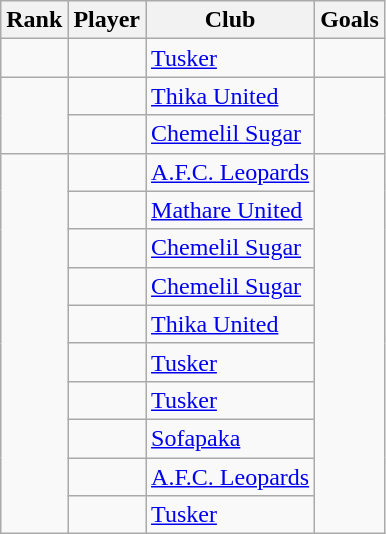<table class="wikitable sortable">
<tr>
<th>Rank</th>
<th>Player</th>
<th>Club</th>
<th>Goals</th>
</tr>
<tr>
<td></td>
<td> </td>
<td><a href='#'>Tusker</a></td>
<td></td>
</tr>
<tr>
<td rowspan="2"></td>
<td> </td>
<td><a href='#'>Thika United</a></td>
<td rowspan="2"></td>
</tr>
<tr>
<td> </td>
<td><a href='#'>Chemelil Sugar</a></td>
</tr>
<tr>
<td rowspan="10"></td>
<td> </td>
<td><a href='#'>A.F.C. Leopards</a></td>
<td rowspan="10"></td>
</tr>
<tr>
<td> </td>
<td><a href='#'>Mathare United</a></td>
</tr>
<tr>
<td> </td>
<td><a href='#'>Chemelil Sugar</a></td>
</tr>
<tr>
<td> </td>
<td><a href='#'>Chemelil Sugar</a></td>
</tr>
<tr>
<td> </td>
<td><a href='#'>Thika United</a></td>
</tr>
<tr>
<td> </td>
<td><a href='#'>Tusker</a></td>
</tr>
<tr>
<td> </td>
<td><a href='#'>Tusker</a></td>
</tr>
<tr>
<td> </td>
<td><a href='#'>Sofapaka</a></td>
</tr>
<tr>
<td> </td>
<td><a href='#'>A.F.C. Leopards</a></td>
</tr>
<tr>
<td> </td>
<td><a href='#'>Tusker</a></td>
</tr>
</table>
